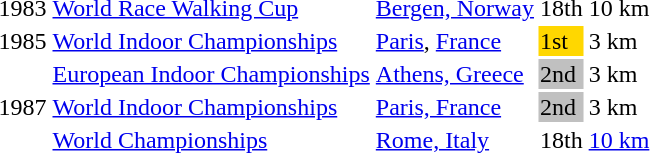<table>
<tr>
<td>1983</td>
<td><a href='#'>World Race Walking Cup</a></td>
<td><a href='#'>Bergen, Norway</a></td>
<td>18th</td>
<td>10 km</td>
<td></td>
</tr>
<tr>
<td>1985</td>
<td><a href='#'>World Indoor Championships</a></td>
<td><a href='#'>Paris</a>, <a href='#'>France</a></td>
<td bgcolor="gold">1st</td>
<td>3 km</td>
<td></td>
</tr>
<tr>
<td rowspan=3>1987</td>
<td><a href='#'>European Indoor Championships</a></td>
<td><a href='#'>Athens, Greece</a></td>
<td bgcolor="silver">2nd</td>
<td>3 km</td>
<td></td>
</tr>
<tr>
<td><a href='#'>World Indoor Championships</a></td>
<td><a href='#'>Paris, France</a></td>
<td bgcolor="silver">2nd</td>
<td>3 km</td>
<td></td>
</tr>
<tr>
<td><a href='#'>World Championships</a></td>
<td><a href='#'>Rome, Italy</a></td>
<td>18th</td>
<td><a href='#'>10 km</a></td>
<td></td>
</tr>
</table>
